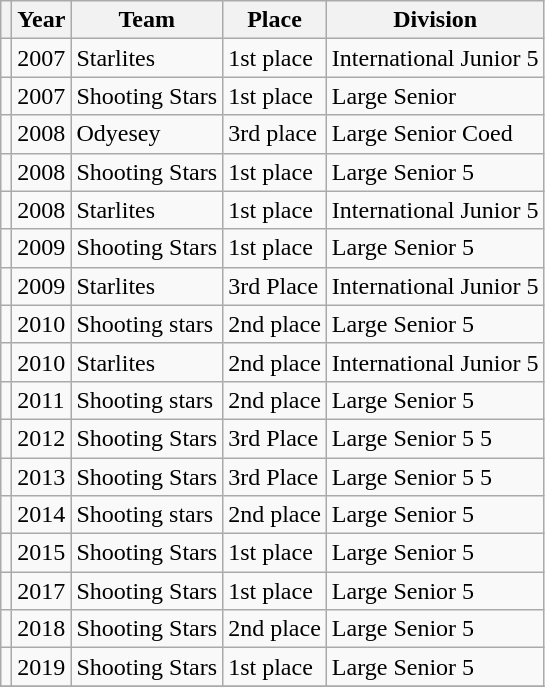<table class="wikitable">
<tr>
<th></th>
<th>Year</th>
<th>Team</th>
<th>Place</th>
<th>Division</th>
</tr>
<tr>
<td></td>
<td>2007</td>
<td>Starlites</td>
<td>1st place</td>
<td>International Junior 5</td>
</tr>
<tr>
<td></td>
<td>2007</td>
<td>Shooting Stars</td>
<td>1st place</td>
<td>Large Senior</td>
</tr>
<tr>
<td></td>
<td>2008</td>
<td>Odyesey</td>
<td>3rd place</td>
<td>Large Senior Coed</td>
</tr>
<tr>
<td></td>
<td>2008</td>
<td>Shooting Stars</td>
<td>1st place</td>
<td>Large Senior 5</td>
</tr>
<tr>
<td></td>
<td>2008</td>
<td>Starlites</td>
<td>1st place</td>
<td>International Junior 5</td>
</tr>
<tr>
<td></td>
<td>2009</td>
<td>Shooting Stars</td>
<td>1st place</td>
<td>Large Senior 5</td>
</tr>
<tr>
<td></td>
<td>2009</td>
<td>Starlites</td>
<td>3rd Place</td>
<td>International Junior 5</td>
</tr>
<tr>
<td></td>
<td>2010</td>
<td>Shooting stars</td>
<td>2nd place</td>
<td>Large Senior 5</td>
</tr>
<tr>
<td></td>
<td>2010</td>
<td>Starlites</td>
<td>2nd place</td>
<td>International Junior 5</td>
</tr>
<tr>
<td></td>
<td>2011</td>
<td>Shooting stars</td>
<td>2nd place</td>
<td>Large Senior 5</td>
</tr>
<tr>
<td></td>
<td>2012</td>
<td>Shooting Stars</td>
<td>3rd Place</td>
<td>Large Senior 5 5</td>
</tr>
<tr>
<td></td>
<td>2013</td>
<td>Shooting Stars</td>
<td>3rd Place</td>
<td>Large Senior 5 5</td>
</tr>
<tr>
<td></td>
<td>2014</td>
<td>Shooting stars</td>
<td>2nd place</td>
<td>Large Senior 5</td>
</tr>
<tr>
<td></td>
<td>2015</td>
<td>Shooting Stars</td>
<td>1st place</td>
<td>Large Senior 5</td>
</tr>
<tr>
<td></td>
<td>2017</td>
<td>Shooting Stars</td>
<td>1st place</td>
<td>Large Senior 5</td>
</tr>
<tr>
<td></td>
<td>2018</td>
<td>Shooting Stars</td>
<td>2nd place</td>
<td>Large Senior 5</td>
</tr>
<tr>
<td></td>
<td>2019</td>
<td>Shooting Stars</td>
<td>1st place</td>
<td>Large Senior 5</td>
</tr>
<tr>
</tr>
</table>
